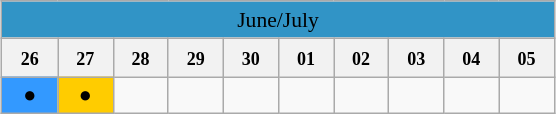<table class="wikitable" style="margin:0.5em auto; font-size:90%; line-height:1.25em;">
<tr>
<td colspan=11 bgcolor=#3194C6 align=center><span>June/July</span></td>
</tr>
<tr>
<th width=30px><small>26</small></th>
<th width=30px><small>27</small></th>
<th width=30px><small>28</small></th>
<th width=30px><small>29</small></th>
<th width=30px><small>30</small></th>
<th width=30px><small>01</small></th>
<th width=30px><small>02</small></th>
<th width=30px><small>03</small></th>
<th width=30px><small>04</small></th>
<th width=30px><small>05</small></th>
</tr>
<tr>
<td bgcolor=#3399ff>   ●   </td>
<td bgcolor=#ffcc00>   ●   </td>
<td></td>
<td></td>
<td></td>
<td></td>
<td></td>
<td></td>
<td></td>
<td></td>
</tr>
</table>
